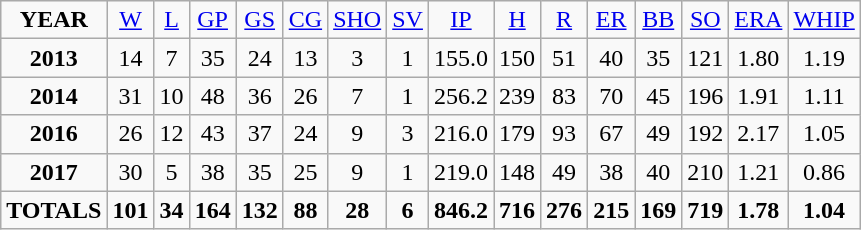<table class="wikitable">
<tr align=center>
<td><strong>YEAR</strong></td>
<td><a href='#'>W</a></td>
<td><a href='#'>L</a></td>
<td><a href='#'>GP</a></td>
<td><a href='#'>GS</a></td>
<td><a href='#'>CG</a></td>
<td><a href='#'>SHO</a></td>
<td><a href='#'>SV</a></td>
<td><a href='#'>IP</a></td>
<td><a href='#'>H</a></td>
<td><a href='#'>R</a></td>
<td><a href='#'>ER</a></td>
<td><a href='#'>BB</a></td>
<td><a href='#'>SO</a></td>
<td><a href='#'>ERA</a></td>
<td><a href='#'>WHIP</a></td>
</tr>
<tr align=center>
<td><strong>2013</strong></td>
<td>14</td>
<td>7</td>
<td>35</td>
<td>24</td>
<td>13</td>
<td>3</td>
<td>1</td>
<td>155.0</td>
<td>150</td>
<td>51</td>
<td>40</td>
<td>35</td>
<td>121</td>
<td>1.80</td>
<td>1.19</td>
</tr>
<tr align=center>
<td><strong>2014</strong></td>
<td>31</td>
<td>10</td>
<td>48</td>
<td>36</td>
<td>26</td>
<td>7</td>
<td>1</td>
<td>256.2</td>
<td>239</td>
<td>83</td>
<td>70</td>
<td>45</td>
<td>196</td>
<td>1.91</td>
<td>1.11</td>
</tr>
<tr align=center>
<td><strong>2016</strong></td>
<td>26</td>
<td>12</td>
<td>43</td>
<td>37</td>
<td>24</td>
<td>9</td>
<td>3</td>
<td>216.0</td>
<td>179</td>
<td>93</td>
<td>67</td>
<td>49</td>
<td>192</td>
<td>2.17</td>
<td>1.05</td>
</tr>
<tr align=center>
<td><strong>2017</strong></td>
<td>30</td>
<td>5</td>
<td>38</td>
<td>35</td>
<td>25</td>
<td>9</td>
<td>1</td>
<td>219.0</td>
<td>148</td>
<td>49</td>
<td>38</td>
<td>40</td>
<td>210</td>
<td>1.21</td>
<td>0.86</td>
</tr>
<tr align=center>
<td><strong>TOTALS</strong></td>
<td><strong>101</strong></td>
<td><strong>34</strong></td>
<td><strong>164</strong></td>
<td><strong>132</strong></td>
<td><strong>88</strong></td>
<td><strong>28</strong></td>
<td><strong>6</strong></td>
<td><strong>846.2</strong></td>
<td><strong>716</strong></td>
<td><strong>276</strong></td>
<td><strong>215</strong></td>
<td><strong>169</strong></td>
<td><strong>719</strong></td>
<td><strong>1.78</strong></td>
<td><strong>1.04</strong></td>
</tr>
</table>
